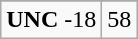<table class="wikitable">
<tr align="center">
</tr>
<tr align="center">
<td><strong>UNC</strong> -18</td>
<td>58</td>
</tr>
</table>
